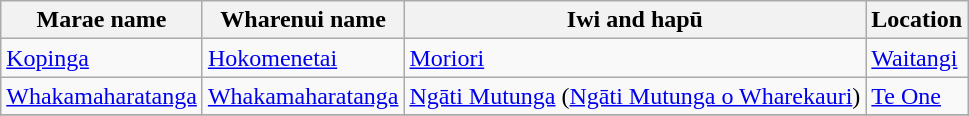<table class="wikitable sortable">
<tr>
<th>Marae name</th>
<th>Wharenui name</th>
<th>Iwi and hapū</th>
<th>Location</th>
</tr>
<tr>
<td><a href='#'>Kopinga</a></td>
<td><a href='#'>Hokomenetai</a></td>
<td><a href='#'>Moriori</a></td>
<td><a href='#'>Waitangi</a></td>
</tr>
<tr>
<td><a href='#'>Whakamaharatanga</a></td>
<td><a href='#'>Whakamaharatanga</a></td>
<td><a href='#'>Ngāti Mutunga</a> (<a href='#'>Ngāti Mutunga o Wharekauri</a>)</td>
<td><a href='#'>Te One</a></td>
</tr>
<tr>
</tr>
</table>
